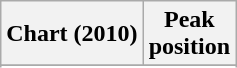<table class="wikitable sortable plainrowheaders" style="text-align:center">
<tr>
<th scope="col">Chart (2010)</th>
<th scope="col">Peak<br>position</th>
</tr>
<tr>
</tr>
<tr>
</tr>
</table>
